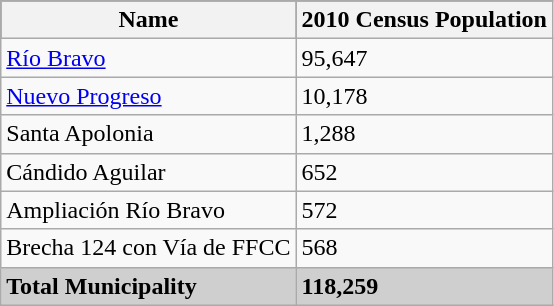<table class="wikitable">
<tr style="background:#000000; color:black;">
<th><strong>Name</strong></th>
<th><strong>2010 Census Population</strong></th>
</tr>
<tr>
<td><a href='#'>Río Bravo</a></td>
<td>95,647</td>
</tr>
<tr>
<td><a href='#'>Nuevo Progreso</a></td>
<td>10,178</td>
</tr>
<tr>
<td>Santa Apolonia</td>
<td>1,288</td>
</tr>
<tr>
<td>Cándido Aguilar</td>
<td>652</td>
</tr>
<tr>
<td>Ampliación Río Bravo</td>
<td>572</td>
</tr>
<tr>
<td>Brecha 124 con Vía de FFCC</td>
<td>568</td>
</tr>
<tr style="background:#CFCFCF;">
<td><strong>Total Municipality</strong></td>
<td><strong>118,259</strong></td>
</tr>
</table>
